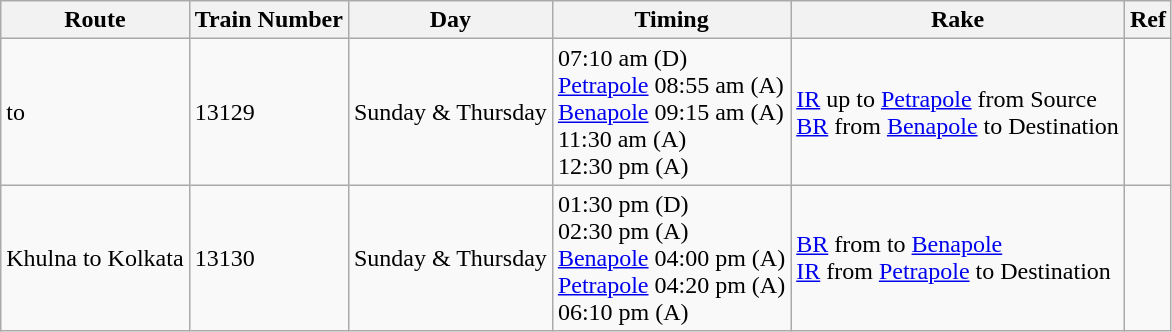<table class="wikitable">
<tr>
<th>Route</th>
<th>Train Number</th>
<th>Day</th>
<th>Timing</th>
<th>Rake</th>
<th>Ref</th>
</tr>
<tr>
<td> to </td>
<td>13129</td>
<td>Sunday & Thursday</td>
<td> 07:10 am (D) <br> <a href='#'>Petrapole</a> 08:55 am (A) <br> <a href='#'>Benapole</a> 09:15 am (A) <br>  11:30 am (A) <br>  12:30 pm (A)</td>
<td><a href='#'>IR</a> up to <a href='#'>Petrapole</a> from Source <br> <a href='#'>BR</a> from <a href='#'>Benapole</a> to Destination</td>
<td></td>
</tr>
<tr>
<td>Khulna to Kolkata</td>
<td>13130</td>
<td>Sunday & Thursday</td>
<td> 01:30 pm (D) <br>  02:30 pm (A) <br> <a href='#'>Benapole</a> 04:00 pm (A) <br> <a href='#'>Petrapole</a> 04:20 pm (A) <br>  06:10 pm (A)</td>
<td><a href='#'>BR</a> from  to <a href='#'>Benapole</a> <br> <a href='#'>IR</a> from <a href='#'>Petrapole</a> to Destination</td>
<td></td>
</tr>
</table>
